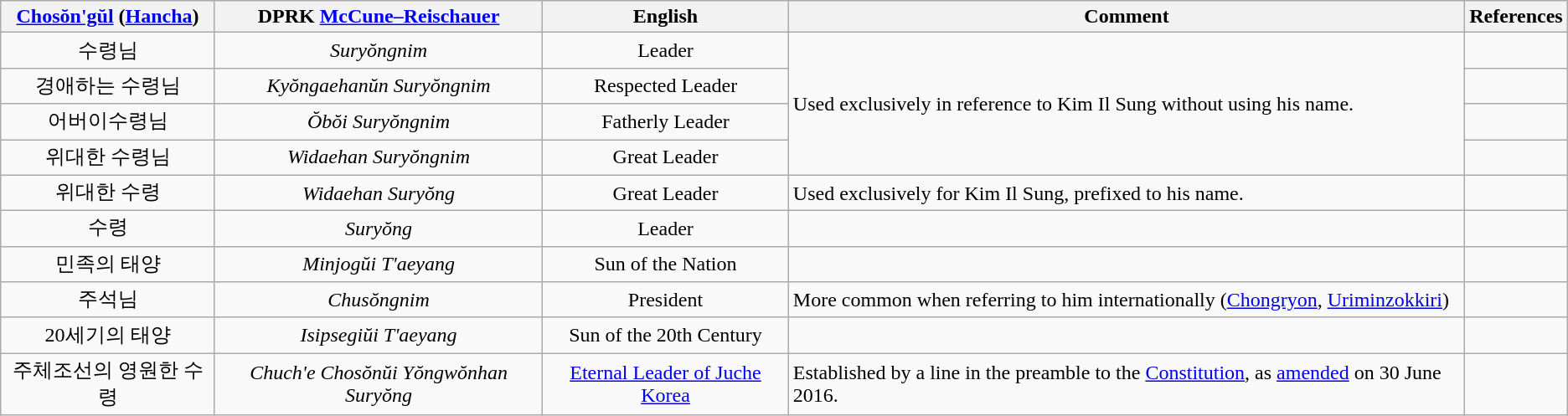<table class="wikitable sortable">
<tr>
<th><a href='#'>Chosŏn'gŭl</a> (<a href='#'>Hancha</a>)</th>
<th>DPRK <a href='#'>McCune–Reischauer</a></th>
<th>English</th>
<th>Comment</th>
<th class="unsortable">References</th>
</tr>
<tr>
<td align="center">수령님</td>
<td align="center"><em>Suryŏngnim</em></td>
<td align="center">Leader</td>
<td rowspan="4">Used exclusively in reference to Kim Il Sung without using his name.</td>
<td></td>
</tr>
<tr>
<td align="center">경애하는 수령님</td>
<td align="center"><em>Kyŏngaehanŭn Suryŏngnim</em></td>
<td align="center">Respected Leader</td>
<td></td>
</tr>
<tr>
<td align="center">어버이수령님</td>
<td align="center"><em>Ŏbŏi Suryŏngnim</em></td>
<td align="center">Fatherly Leader</td>
<td></td>
</tr>
<tr>
<td align="center">위대한 수령님</td>
<td align="center"><em>Widaehan Suryŏngnim</em></td>
<td align="center">Great Leader</td>
<td></td>
</tr>
<tr>
<td align="center">위대한 수령</td>
<td align="center"><em>Widaehan Suryŏng</em></td>
<td align="center">Great Leader</td>
<td>Used exclusively for Kim Il Sung, prefixed to his name.</td>
<td></td>
</tr>
<tr>
<td align="center">수령</td>
<td align="center"><em>Suryŏng</em></td>
<td align="center">Leader</td>
<td></td>
<td></td>
</tr>
<tr>
<td align="center">민족의 태양</td>
<td align="center"><em>Minjogŭi T'aeyang</em></td>
<td align="center">Sun of the Nation</td>
<td></td>
<td></td>
</tr>
<tr>
<td align="center">주석님</td>
<td align="center"><em>Chusŏngnim</em></td>
<td align="center">President</td>
<td>More common when referring to him internationally (<a href='#'>Chongryon</a>, <a href='#'>Uriminzokkiri</a>)</td>
<td></td>
</tr>
<tr>
<td align="center">20세기의 태양</td>
<td align="center"><em>Isipsegiŭi T'aeyang</em></td>
<td align="center">Sun of the 20th Century</td>
<td></td>
<td></td>
</tr>
<tr>
<td align="center">주체조선의 영원한 수령</td>
<td align="center"><em>Chuch'e Chosŏnŭi Yŏngwŏnhan Suryŏng</em></td>
<td align="center"><a href='#'>Eternal Leader of Juche Korea</a></td>
<td>Established by a line in the preamble to the <a href='#'>Constitution</a>, as <a href='#'>amended</a> on 30 June 2016.</td>
<td></td>
</tr>
</table>
